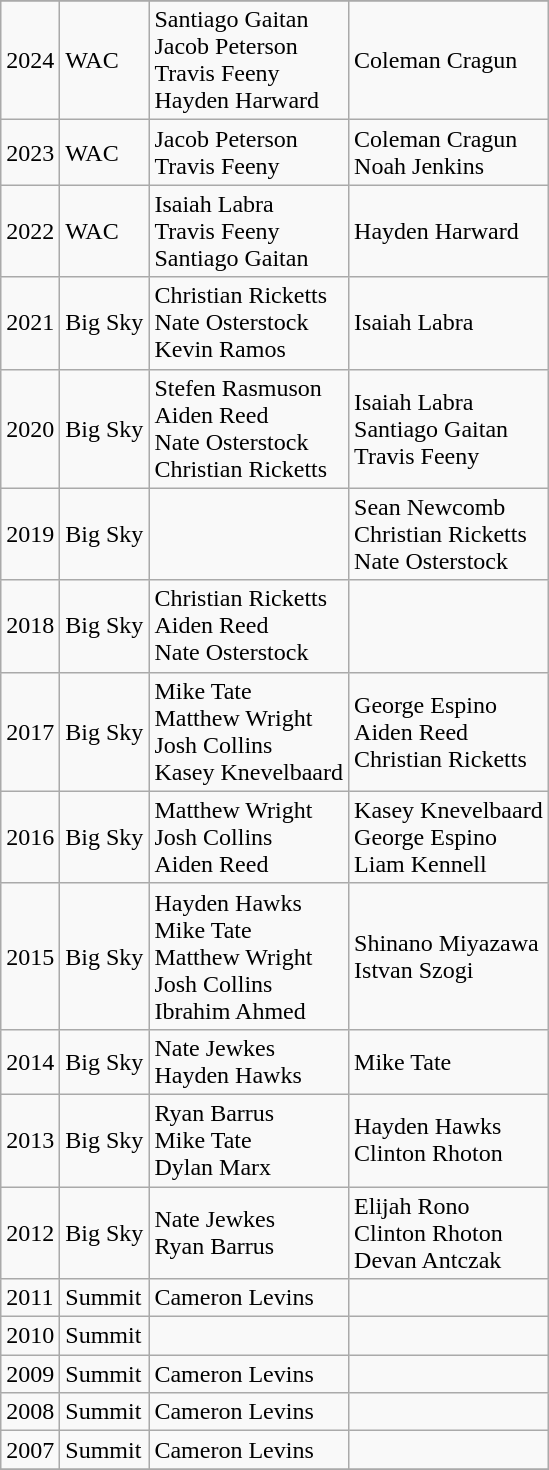<table class="wikitable">
<tr>
</tr>
<tr>
<td>2024</td>
<td>WAC</td>
<td>Santiago Gaitan<br>Jacob Peterson<br>Travis Feeny<br>Hayden Harward</td>
<td>Coleman Cragun</td>
</tr>
<tr>
<td>2023</td>
<td>WAC</td>
<td>Jacob Peterson<br>Travis Feeny</td>
<td>Coleman Cragun<br>Noah Jenkins</td>
</tr>
<tr>
<td>2022</td>
<td>WAC</td>
<td>Isaiah Labra<br>Travis Feeny<br>Santiago Gaitan</td>
<td>Hayden Harward</td>
</tr>
<tr>
<td>2021</td>
<td>Big Sky</td>
<td>Christian Ricketts<br>Nate Osterstock<br>Kevin Ramos</td>
<td>Isaiah Labra</td>
</tr>
<tr>
<td>2020</td>
<td>Big Sky</td>
<td>Stefen Rasmuson<br>Aiden Reed<br>Nate Osterstock<br>Christian Ricketts</td>
<td>Isaiah Labra<br>Santiago Gaitan<br>Travis Feeny</td>
</tr>
<tr>
<td>2019</td>
<td>Big Sky</td>
<td></td>
<td>Sean Newcomb<br>Christian Ricketts<br>Nate Osterstock</td>
</tr>
<tr>
<td>2018</td>
<td>Big Sky</td>
<td>Christian Ricketts<br>Aiden Reed<br>Nate Osterstock</td>
<td></td>
</tr>
<tr>
<td>2017</td>
<td>Big Sky</td>
<td>Mike Tate<br>Matthew Wright<br>Josh Collins<br>Kasey Knevelbaard</td>
<td>George Espino<br>Aiden Reed<br>Christian Ricketts</td>
</tr>
<tr>
<td>2016</td>
<td>Big Sky</td>
<td>Matthew Wright<br>Josh Collins<br>Aiden Reed</td>
<td>Kasey Knevelbaard<br>George Espino<br>Liam Kennell</td>
</tr>
<tr>
<td>2015</td>
<td>Big Sky</td>
<td>Hayden Hawks<br>Mike Tate<br>Matthew Wright<br>Josh Collins<br>Ibrahim Ahmed</td>
<td>Shinano Miyazawa<br>Istvan Szogi</td>
</tr>
<tr>
<td>2014</td>
<td>Big Sky</td>
<td>Nate Jewkes<br>Hayden Hawks</td>
<td>Mike Tate</td>
</tr>
<tr>
<td>2013</td>
<td>Big Sky</td>
<td>Ryan Barrus<br>Mike Tate<br>Dylan Marx</td>
<td>Hayden Hawks<br>Clinton Rhoton</td>
</tr>
<tr>
<td>2012</td>
<td>Big Sky</td>
<td>Nate Jewkes<br>Ryan Barrus</td>
<td>Elijah Rono<br>Clinton Rhoton<br>Devan Antczak</td>
</tr>
<tr>
<td>2011</td>
<td>Summit</td>
<td>Cameron Levins</td>
<td></td>
</tr>
<tr>
<td>2010</td>
<td>Summit</td>
<td></td>
<td></td>
</tr>
<tr>
<td>2009</td>
<td>Summit</td>
<td>Cameron Levins</td>
<td></td>
</tr>
<tr>
<td>2008</td>
<td>Summit</td>
<td>Cameron Levins</td>
<td></td>
</tr>
<tr>
<td>2007</td>
<td>Summit</td>
<td>Cameron Levins</td>
<td></td>
</tr>
<tr>
</tr>
</table>
